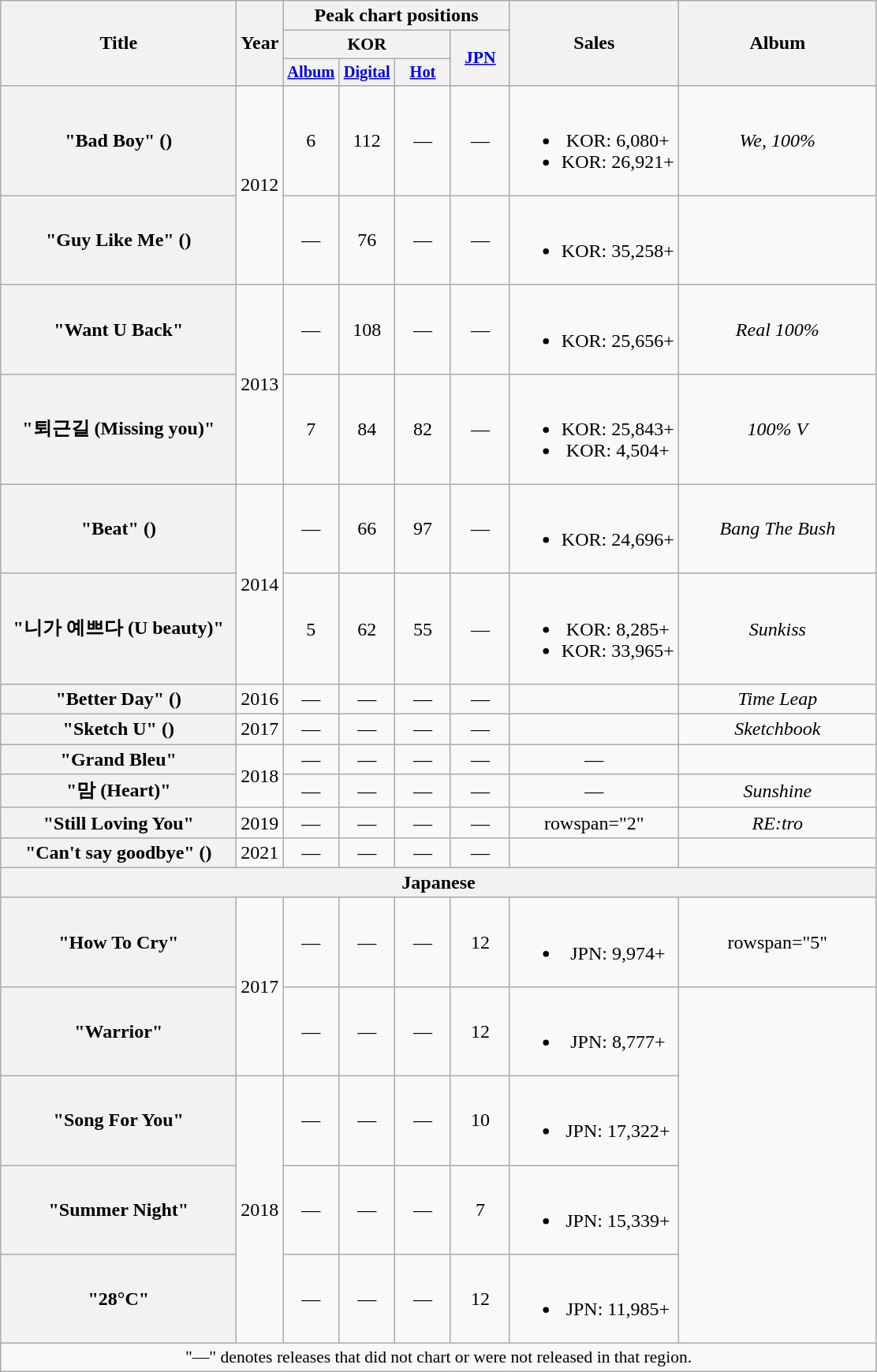<table class="wikitable plainrowheaders" style="text-align:center">
<tr>
<th scope="col" rowspan="3" style="width:12em">Title</th>
<th scope="col" rowspan="3">Year</th>
<th scope="col" colspan="4">Peak chart positions</th>
<th scope="col" rowspan="3">Sales</th>
<th scope="col" rowspan="3" style="width:10em">Album</th>
</tr>
<tr>
<th style="width:3em;font-size:90%" colspan="3">KOR</th>
<th scope="col" style="width:3em;font-size:90%" rowspan="2"><a href='#'>JPN</a><br></th>
</tr>
<tr>
<th style="width:3em;font-size:85%"><a href='#'>Album</a><br></th>
<th style="width:3em;font-size:85%"><a href='#'>Digital</a><br></th>
<th style="width:3em;font-size:85%"><a href='#'>Hot</a><br></th>
</tr>
<tr>
<th scope="row">"Bad Boy" ()</th>
<td rowspan="2">2012</td>
<td>6</td>
<td>112</td>
<td>—</td>
<td>—</td>
<td><br><ul><li>KOR: 6,080+ </li><li>KOR: 26,921+ </li></ul></td>
<td><em>We, 100%</em></td>
</tr>
<tr>
<th scope="row">"Guy Like Me" ()</th>
<td>—</td>
<td>76</td>
<td>—</td>
<td>—</td>
<td><br><ul><li>KOR: 35,258+ </li></ul></td>
<td></td>
</tr>
<tr>
<th scope="row">"Want U Back"</th>
<td rowspan="2">2013</td>
<td>—</td>
<td>108</td>
<td>—</td>
<td>—</td>
<td><br><ul><li>KOR: 25,656+ </li></ul></td>
<td><em>Real 100%</em></td>
</tr>
<tr>
<th scope="row">"퇴근길 (Missing you)"<br></th>
<td>7</td>
<td>84</td>
<td>82</td>
<td>—</td>
<td><br><ul><li>KOR: 25,843+ </li><li>KOR: 4,504+ </li></ul></td>
<td><em>100% V</em></td>
</tr>
<tr>
<th scope="row">"Beat" ()</th>
<td rowspan="2">2014</td>
<td>—</td>
<td>66</td>
<td>97</td>
<td>—</td>
<td><br><ul><li>KOR: 24,696+ </li></ul></td>
<td><em>Bang The Bush</em></td>
</tr>
<tr>
<th scope="row">"니가 예쁘다 (U beauty)"</th>
<td>5</td>
<td>62</td>
<td>55</td>
<td>—</td>
<td><br><ul><li>KOR: 8,285+ </li><li>KOR: 33,965+ </li></ul></td>
<td><em>Sunkiss</em></td>
</tr>
<tr>
<th scope="row">"Better Day" ()</th>
<td>2016</td>
<td>—</td>
<td>—</td>
<td>—</td>
<td>—</td>
<td></td>
<td><em>Time Leap</em></td>
</tr>
<tr>
<th scope="row">"Sketch U" ()</th>
<td>2017</td>
<td>—</td>
<td>—</td>
<td>—</td>
<td>—</td>
<td></td>
<td><em>Sketchbook</em></td>
</tr>
<tr>
<th scope="row">"Grand Bleu"</th>
<td rowspan="2">2018</td>
<td>—</td>
<td>—</td>
<td>—</td>
<td>—</td>
<td>—</td>
<td></td>
</tr>
<tr>
<th scope="row">"맘 (Heart)"</th>
<td>—</td>
<td>—</td>
<td>—</td>
<td>—</td>
<td>—</td>
<td><em>Sunshine</em></td>
</tr>
<tr>
<th scope="row">"Still Loving You"</th>
<td>2019</td>
<td>—</td>
<td>—</td>
<td>—</td>
<td>—</td>
<td>rowspan="2" </td>
<td><em>RE:tro</em></td>
</tr>
<tr>
<th scope="row">"Can't say goodbye" ()</th>
<td>2021</td>
<td>—</td>
<td>—</td>
<td>—</td>
<td>—</td>
<td></td>
</tr>
<tr>
<th colspan="8">Japanese</th>
</tr>
<tr>
<th scope="row">"How To Cry"</th>
<td rowspan="2">2017</td>
<td>—</td>
<td>—</td>
<td>—</td>
<td>12</td>
<td><br><ul><li>JPN: 9,974+</li></ul></td>
<td>rowspan="5" </td>
</tr>
<tr>
<th scope="row">"Warrior"</th>
<td>—</td>
<td>—</td>
<td>—</td>
<td>12</td>
<td><br><ul><li>JPN: 8,777+</li></ul></td>
</tr>
<tr>
<th scope="row">"Song For You"</th>
<td rowspan="3">2018</td>
<td>—</td>
<td>—</td>
<td>—</td>
<td>10</td>
<td><br><ul><li>JPN: 17,322+</li></ul></td>
</tr>
<tr>
<th scope="row">"Summer Night"</th>
<td>—</td>
<td>—</td>
<td>—</td>
<td>7</td>
<td><br><ul><li>JPN: 15,339+</li></ul></td>
</tr>
<tr>
<th scope="row">"28°C"</th>
<td>—</td>
<td>—</td>
<td>—</td>
<td>12</td>
<td><br><ul><li>JPN: 11,985+</li></ul></td>
</tr>
<tr>
<td colspan="8" style="font-size:90%">"—" denotes releases that did not chart or were not released in that region.</td>
</tr>
</table>
